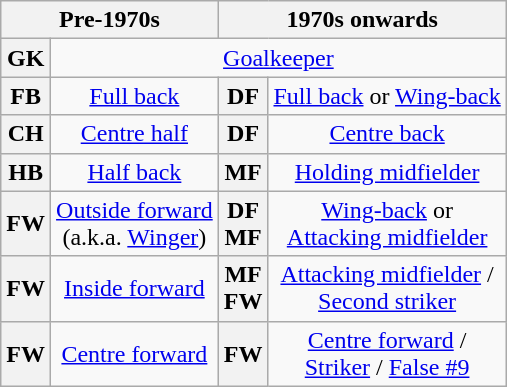<table class="wikitable plainrowheaders" style="text-align:center;margin-left:1em;float:right">
<tr>
<th colspan="2" scope="col">Pre-1970s</th>
<th colspan="2" scope="col">1970s onwards</th>
</tr>
<tr>
<th>GK</th>
<td colspan="3"><a href='#'>Goalkeeper</a></td>
</tr>
<tr>
<th>FB</th>
<td><a href='#'>Full back</a></td>
<th>DF</th>
<td><a href='#'>Full back</a> or <a href='#'>Wing-back</a></td>
</tr>
<tr>
<th>CH</th>
<td><a href='#'>Centre half</a></td>
<th>DF</th>
<td><a href='#'>Centre back</a></td>
</tr>
<tr>
<th>HB</th>
<td><a href='#'>Half back</a></td>
<th>MF</th>
<td><a href='#'>Holding midfielder</a></td>
</tr>
<tr>
<th>FW</th>
<td><a href='#'>Outside forward</a> <br>(a.k.a. <a href='#'>Winger</a>)</td>
<th>DF<br>MF</th>
<td><a href='#'>Wing-back</a> or <br><a href='#'>Attacking midfielder</a></td>
</tr>
<tr>
<th>FW</th>
<td><a href='#'>Inside forward</a></td>
<th>MF<br>FW</th>
<td><a href='#'>Attacking midfielder</a> / <br><a href='#'>Second striker</a></td>
</tr>
<tr>
<th>FW</th>
<td><a href='#'>Centre forward</a></td>
<th>FW</th>
<td><a href='#'>Centre forward</a> / <br><a href='#'>Striker</a> / <a href='#'>False #9</a></td>
</tr>
</table>
